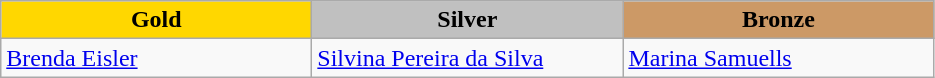<table class="wikitable" style="text-align:left">
<tr align="center">
<td width=200 bgcolor=gold><strong>Gold</strong></td>
<td width=200 bgcolor=silver><strong>Silver</strong></td>
<td width=200 bgcolor=CC9966><strong>Bronze</strong></td>
</tr>
<tr>
<td><a href='#'>Brenda Eisler</a><br><em></em></td>
<td><a href='#'>Silvina Pereira da Silva</a><br><em></em></td>
<td><a href='#'>Marina Samuells</a><br><em></em></td>
</tr>
</table>
